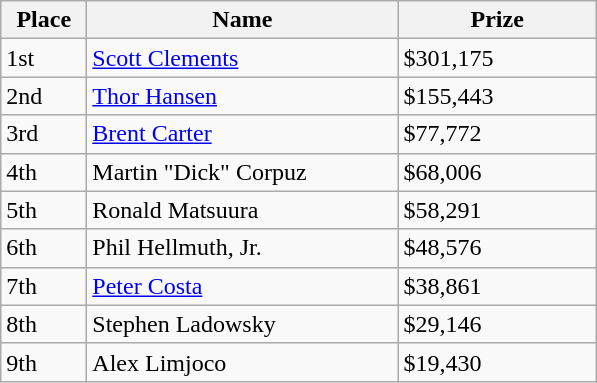<table class="wikitable">
<tr>
<th width="50">Place</th>
<th width="200">Name</th>
<th width="125">Prize</th>
</tr>
<tr>
<td>1st</td>
<td><a href='#'>Scott Clements</a></td>
<td>$301,175</td>
</tr>
<tr>
<td>2nd</td>
<td><a href='#'>Thor Hansen</a></td>
<td>$155,443</td>
</tr>
<tr>
<td>3rd</td>
<td><a href='#'>Brent Carter</a></td>
<td>$77,772</td>
</tr>
<tr>
<td>4th</td>
<td>Martin "Dick" Corpuz</td>
<td>$68,006</td>
</tr>
<tr>
<td>5th</td>
<td>Ronald Matsuura</td>
<td>$58,291</td>
</tr>
<tr>
<td>6th</td>
<td>Phil Hellmuth, Jr.</td>
<td>$48,576</td>
</tr>
<tr>
<td>7th</td>
<td><a href='#'>Peter Costa</a></td>
<td>$38,861</td>
</tr>
<tr>
<td>8th</td>
<td>Stephen Ladowsky</td>
<td>$29,146</td>
</tr>
<tr>
<td>9th</td>
<td>Alex Limjoco</td>
<td>$19,430</td>
</tr>
</table>
